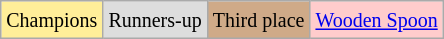<table class="wikitable">
<tr>
<td style="background:#fe9;"><small>Champions</small></td>
<td style="background:#ddd;"><small>Runners-up</small></td>
<td bgcolor=CFAA88><small>Third place</small></td>
<td style="background:#fcc;"><small><a href='#'>Wooden Spoon</a></small></td>
</tr>
</table>
